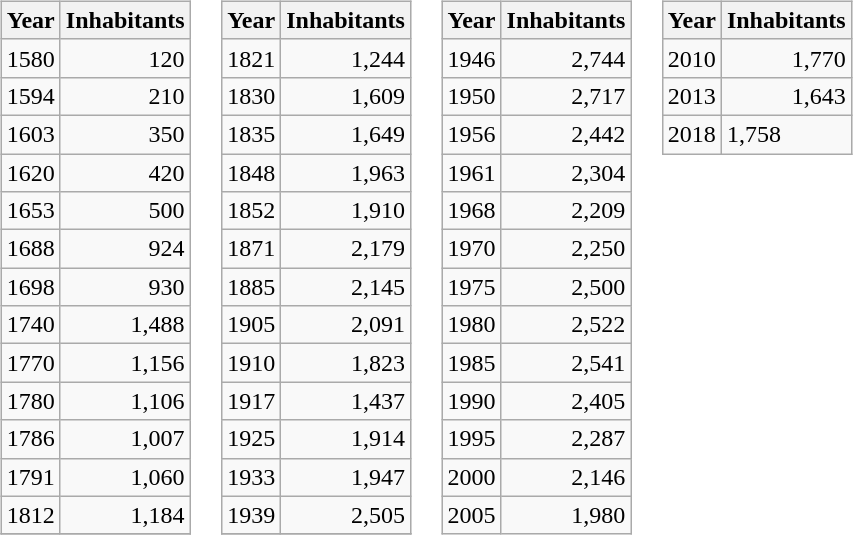<table>
<tr>
<td><br><table class="wikitable">
<tr>
<th>Year</th>
<th>Inhabitants</th>
</tr>
<tr>
<td>1580</td>
<td style="text-align:right;">120</td>
</tr>
<tr>
<td>1594</td>
<td style="text-align:right;">210</td>
</tr>
<tr>
<td>1603</td>
<td style="text-align:right;">350</td>
</tr>
<tr>
<td>1620</td>
<td style="text-align:right;">420</td>
</tr>
<tr>
<td>1653</td>
<td style="text-align:right;">500</td>
</tr>
<tr>
<td>1688</td>
<td style="text-align:right;">924</td>
</tr>
<tr>
<td>1698</td>
<td style="text-align:right;">930</td>
</tr>
<tr>
<td>1740</td>
<td style="text-align:right;">1,488</td>
</tr>
<tr>
<td>1770</td>
<td style="text-align:right;">1,156</td>
</tr>
<tr>
<td>1780</td>
<td style="text-align:right;">1,106</td>
</tr>
<tr>
<td>1786</td>
<td style="text-align:right;">1,007</td>
</tr>
<tr>
<td>1791</td>
<td style="text-align:right;">1,060</td>
</tr>
<tr>
<td>1812</td>
<td style="text-align:right;">1,184</td>
</tr>
<tr>
</tr>
</table>
</td>
<td style="vertical-align:top;"><br><table class="wikitable">
<tr>
<th>Year</th>
<th>Inhabitants</th>
</tr>
<tr>
<td>1821</td>
<td style="text-align:right;">1,244</td>
</tr>
<tr>
<td>1830</td>
<td style="text-align:right;">1,609</td>
</tr>
<tr>
<td>1835</td>
<td style="text-align:right;">1,649</td>
</tr>
<tr>
<td>1848</td>
<td style="text-align:right;">1,963</td>
</tr>
<tr>
<td>1852</td>
<td style="text-align:right;">1,910</td>
</tr>
<tr>
<td>1871</td>
<td style="text-align:right;">2,179</td>
</tr>
<tr>
<td>1885</td>
<td style="text-align:right;">2,145</td>
</tr>
<tr>
<td>1905</td>
<td style="text-align:right;">2,091</td>
</tr>
<tr>
<td>1910</td>
<td style="text-align:right;">1,823</td>
</tr>
<tr>
<td>1917</td>
<td style="text-align:right;">1,437</td>
</tr>
<tr>
<td>1925</td>
<td style="text-align:right;">1,914</td>
</tr>
<tr>
<td>1933</td>
<td style="text-align:right;">1,947</td>
</tr>
<tr>
<td>1939</td>
<td style="text-align:right;">2,505</td>
</tr>
<tr>
</tr>
</table>
</td>
<td style="vertical-align:top;"><br><table class="wikitable">
<tr>
<th>Year</th>
<th>Inhabitants</th>
</tr>
<tr>
<td>1946</td>
<td style="text-align:right;">2,744</td>
</tr>
<tr>
<td>1950</td>
<td style="text-align:right;">2,717</td>
</tr>
<tr>
<td>1956</td>
<td style="text-align:right;">2,442</td>
</tr>
<tr>
<td>1961</td>
<td style="text-align:right;">2,304</td>
</tr>
<tr>
<td>1968</td>
<td style="text-align:right;">2,209</td>
</tr>
<tr>
<td>1970</td>
<td style="text-align:right;">2,250</td>
</tr>
<tr>
<td>1975</td>
<td style="text-align:right;">2,500</td>
</tr>
<tr>
<td>1980</td>
<td style="text-align:right;">2,522</td>
</tr>
<tr>
<td>1985</td>
<td style="text-align:right;">2,541</td>
</tr>
<tr>
<td>1990</td>
<td style="text-align:right;">2,405</td>
</tr>
<tr>
<td>1995</td>
<td style="text-align:right;">2,287</td>
</tr>
<tr>
<td>2000</td>
<td style="text-align:right;">2,146</td>
</tr>
<tr>
<td>2005</td>
<td style="text-align:right;">1,980</td>
</tr>
</table>
</td>
<td style="vertical-align:top;"><br><table class="wikitable">
<tr>
<th>Year</th>
<th>Inhabitants</th>
</tr>
<tr>
<td>2010</td>
<td style="text-align:right;">1,770</td>
</tr>
<tr>
<td>2013</td>
<td style="text-align:right;">1,643</td>
</tr>
<tr>
<td>2018</td>
<td style="text-align:right:">1,758</td>
</tr>
</table>
</td>
</tr>
</table>
